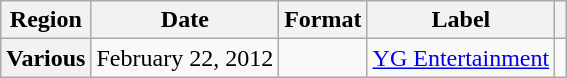<table class="wikitable plainrowheaders">
<tr>
<th>Region</th>
<th>Date</th>
<th>Format</th>
<th>Label</th>
<th></th>
</tr>
<tr>
<th scope="row" style="text-align:center;">Various</th>
<td style="text-align:center;">February 22, 2012</td>
<td></td>
<td style="text-align:center;"><a href='#'>YG Entertainment</a></td>
<td align="center"></td>
</tr>
</table>
